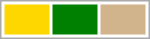<table style=" width: 100px; border: 1px solid #aaaaaa">
<tr>
<td style="background-color:gold"> </td>
<td style="background-color:green"> </td>
<td style="background-color:tan"> </td>
</tr>
</table>
